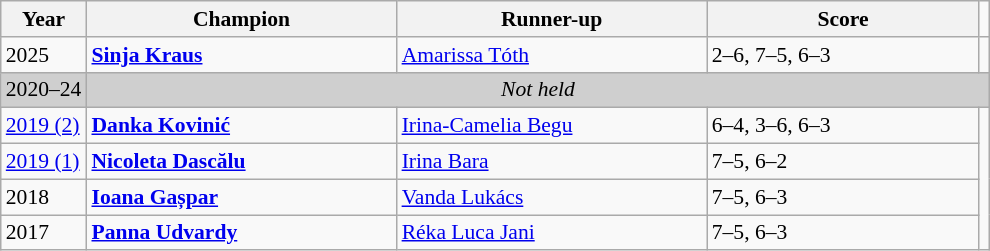<table class="wikitable" style="font-size:90%">
<tr>
<th>Year</th>
<th width="200">Champion</th>
<th width="200">Runner-up</th>
<th width="175">Score</th>
</tr>
<tr>
<td>2025</td>
<td><strong> <a href='#'>Sinja Kraus</a></strong></td>
<td> <a href='#'>Amarissa Tóth</a></td>
<td>2–6, 7–5, 6–3</td>
<td></td>
</tr>
<tr>
<td style="background:#cfcfcf">2020–24</td>
<td colspan=4 align=center style="background:#cfcfcf"><em>Not held</em></td>
</tr>
<tr>
<td><a href='#'>2019 (2)</a></td>
<td> <strong><a href='#'>Danka Kovinić</a></strong></td>
<td> <a href='#'>Irina-Camelia Begu</a></td>
<td>6–4, 3–6, 6–3</td>
</tr>
<tr>
<td><a href='#'>2019 (1)</a></td>
<td> <strong><a href='#'>Nicoleta Dascălu</a></strong></td>
<td> <a href='#'>Irina Bara</a></td>
<td>7–5, 6–2</td>
</tr>
<tr>
<td>2018</td>
<td><strong> <a href='#'>Ioana Gașpar</a></strong></td>
<td> <a href='#'>Vanda Lukács</a></td>
<td>7–5, 6–3</td>
</tr>
<tr>
<td>2017</td>
<td><strong> <a href='#'>Panna Udvardy</a></strong></td>
<td> <a href='#'>Réka Luca Jani</a></td>
<td>7–5, 6–3</td>
</tr>
</table>
